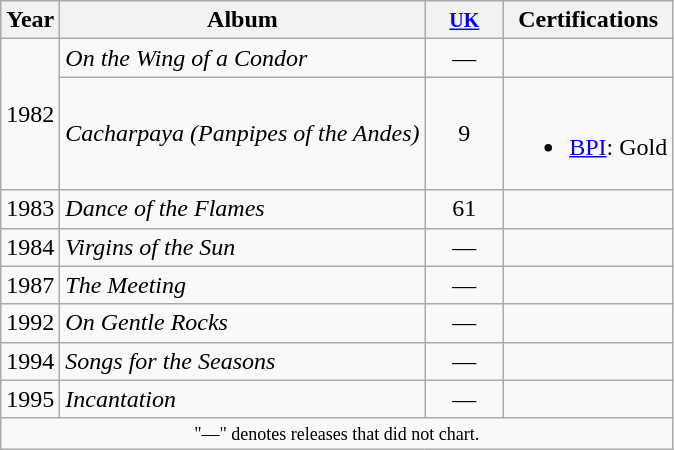<table class="wikitable">
<tr>
<th>Year</th>
<th>Album</th>
<th style="width:45px;"><small><a href='#'>UK</a></small><br></th>
<th>Certifications</th>
</tr>
<tr>
<td rowspan="2">1982</td>
<td><em>On the Wing of a Condor</em></td>
<td align=center>—</td>
<td></td>
</tr>
<tr>
<td><em>Cacharpaya (Panpipes of the Andes)</em></td>
<td align=center>9</td>
<td><br><ul><li><a href='#'>BPI</a>: Gold</li></ul></td>
</tr>
<tr>
<td>1983</td>
<td><em>Dance of the Flames</em></td>
<td align=center>61</td>
<td></td>
</tr>
<tr>
<td>1984</td>
<td><em>Virgins of the Sun</em></td>
<td align=center>—</td>
<td></td>
</tr>
<tr>
<td>1987</td>
<td><em>The Meeting</em></td>
<td align=center>—</td>
<td></td>
</tr>
<tr>
<td>1992</td>
<td><em>On Gentle Rocks</em></td>
<td align=center>—</td>
<td></td>
</tr>
<tr>
<td>1994</td>
<td><em>Songs for the Seasons</em></td>
<td align=center>—</td>
<td></td>
</tr>
<tr>
<td>1995</td>
<td><em>Incantation</em></td>
<td align=center>—</td>
<td></td>
</tr>
<tr>
<td colspan="5" style="text-align:center; font-size:9pt;">"—" denotes releases that did not chart.</td>
</tr>
</table>
